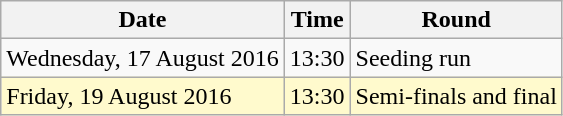<table class="wikitable">
<tr>
<th>Date</th>
<th>Time</th>
<th>Round</th>
</tr>
<tr>
<td>Wednesday, 17 August 2016</td>
<td>13:30</td>
<td>Seeding run</td>
</tr>
<tr>
<td style=background:lemonchiffon>Friday, 19 August 2016</td>
<td style=background:lemonchiffon>13:30</td>
<td style=background:lemonchiffon>Semi-finals and final</td>
</tr>
</table>
